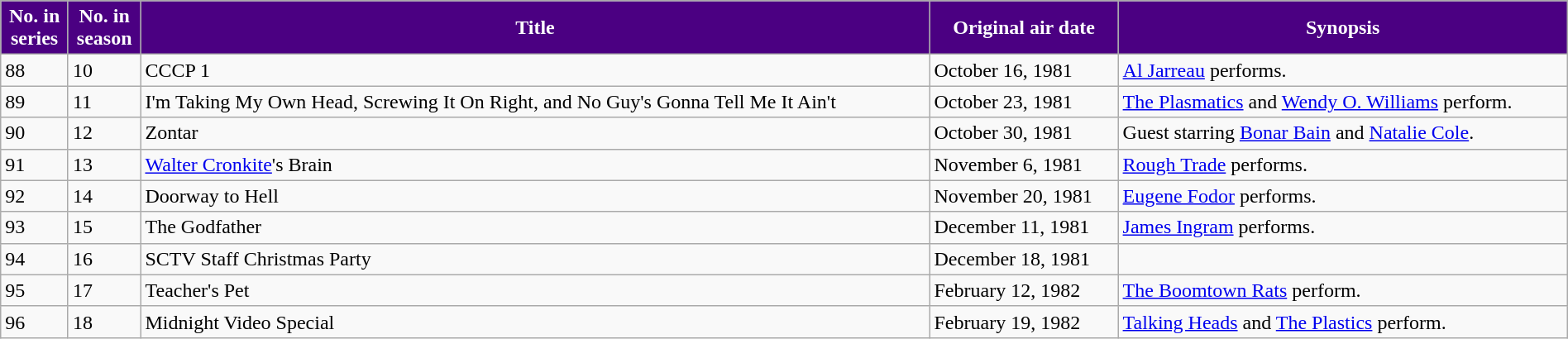<table class="wikitable" style="width:100%; margin:auto;">
<tr style="color:black">
<th scope="col" style="background: #4B0082; color:#fff;">No. in<br> series</th>
<th scope="col" style="background: #4B0082; color:#fff;">No. in<br> season</th>
<th scope="col" style="background: #4B0082; color:#fff;">Title</th>
<th scope="col" style="background: #4B0082; color:#fff;">Original air date</th>
<th scope="col" style="background: #4B0082; color:#fff;">Synopsis</th>
</tr>
<tr>
<td>88</td>
<td>10</td>
<td>CCCP 1</td>
<td>October 16, 1981</td>
<td><a href='#'>Al Jarreau</a> performs.</td>
</tr>
<tr>
<td>89</td>
<td>11</td>
<td>I'm Taking My Own Head, Screwing It On Right, and No Guy's Gonna Tell Me It Ain't</td>
<td>October 23, 1981</td>
<td><a href='#'>The Plasmatics</a> and <a href='#'>Wendy O. Williams</a> perform.</td>
</tr>
<tr>
<td>90</td>
<td>12</td>
<td>Zontar</td>
<td>October 30, 1981</td>
<td>Guest starring <a href='#'>Bonar Bain</a> and <a href='#'>Natalie Cole</a>.</td>
</tr>
<tr>
<td>91</td>
<td>13</td>
<td><a href='#'>Walter Cronkite</a>'s Brain</td>
<td>November 6, 1981</td>
<td><a href='#'>Rough Trade</a> performs.</td>
</tr>
<tr>
<td>92</td>
<td>14</td>
<td>Doorway to Hell</td>
<td>November 20, 1981</td>
<td><a href='#'>Eugene Fodor</a> performs.</td>
</tr>
<tr>
<td>93</td>
<td>15</td>
<td>The Godfather</td>
<td>December 11, 1981</td>
<td><a href='#'>James Ingram</a> performs.</td>
</tr>
<tr>
<td>94</td>
<td>16</td>
<td>SCTV Staff Christmas Party</td>
<td>December 18, 1981</td>
<td></td>
</tr>
<tr>
<td>95</td>
<td>17</td>
<td>Teacher's Pet</td>
<td>February 12, 1982</td>
<td><a href='#'>The Boomtown Rats</a> perform.</td>
</tr>
<tr>
<td>96</td>
<td>18</td>
<td>Midnight Video Special</td>
<td>February 19, 1982</td>
<td><a href='#'>Talking Heads</a> and <a href='#'>The Plastics</a> perform.</td>
</tr>
</table>
